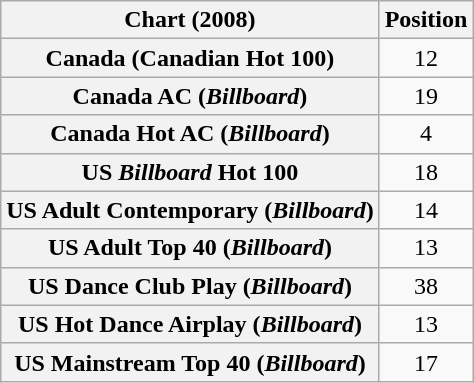<table class="wikitable sortable plainrowheaders" style="text-align:center">
<tr>
<th scope="col">Chart (2008)</th>
<th scope="col">Position</th>
</tr>
<tr>
<th scope="row">Canada (Canadian Hot 100)</th>
<td>12</td>
</tr>
<tr>
<th scope="row">Canada AC (<em>Billboard</em>)</th>
<td>19</td>
</tr>
<tr>
<th scope="row">Canada Hot AC (<em>Billboard</em>)</th>
<td>4</td>
</tr>
<tr>
<th scope="row">US <em>Billboard</em> Hot 100</th>
<td>18</td>
</tr>
<tr>
<th scope="row">US Adult Contemporary (<em>Billboard</em>)</th>
<td>14</td>
</tr>
<tr>
<th scope="row">US Adult Top 40 (<em>Billboard</em>)</th>
<td>13</td>
</tr>
<tr>
<th scope="row">US Dance Club Play (<em>Billboard</em>)</th>
<td>38</td>
</tr>
<tr>
<th scope="row">US Hot Dance Airplay (<em>Billboard</em>)</th>
<td>13</td>
</tr>
<tr>
<th scope="row">US Mainstream Top 40 (<em>Billboard</em>)</th>
<td>17</td>
</tr>
</table>
